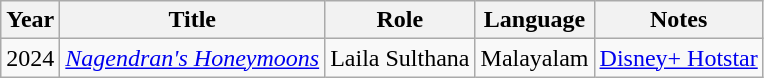<table class="wikitable sortable">
<tr>
<th scope="col">Year</th>
<th scope="col">Title</th>
<th scope="col">Role</th>
<th scope="col">Language</th>
<th scope="col" class="unsortable">Notes</th>
</tr>
<tr>
<td>2024</td>
<td><em><a href='#'>Nagendran's Honeymoons</a></em></td>
<td>Laila Sulthana</td>
<td>Malayalam</td>
<td><a href='#'>Disney+ Hotstar</a></td>
</tr>
</table>
